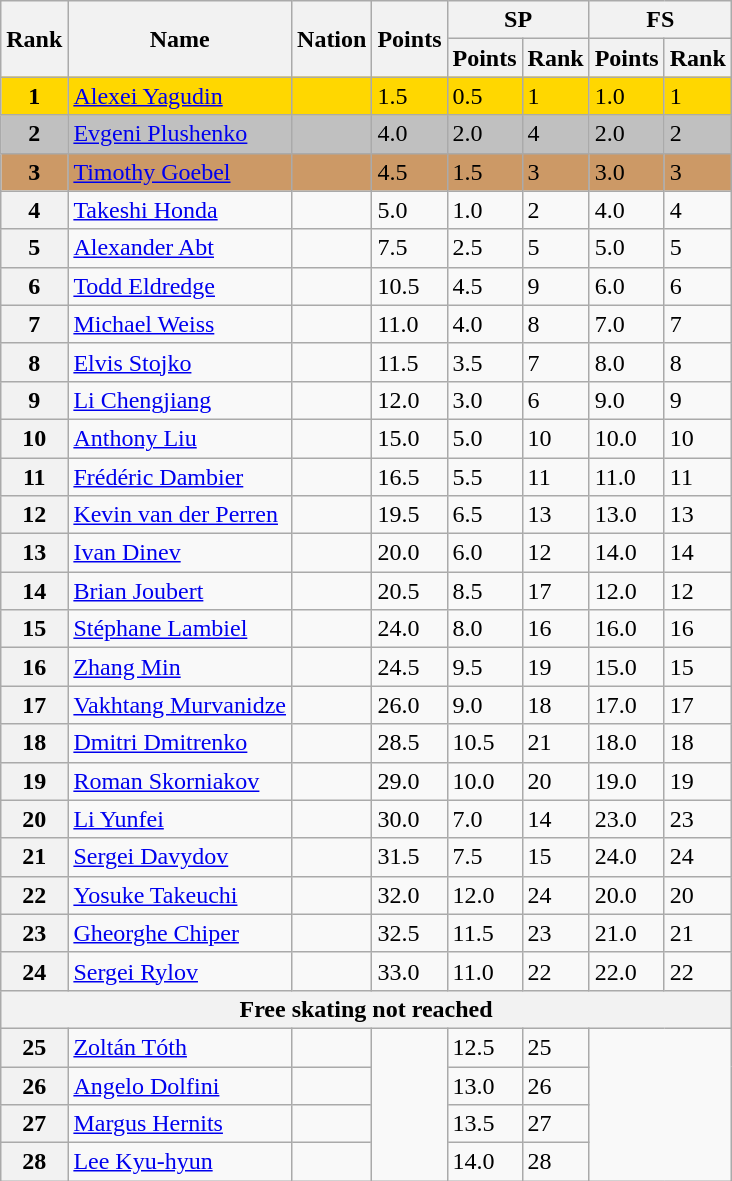<table class="wikitable">
<tr>
<th rowspan="2">Rank</th>
<th rowspan="2">Name</th>
<th rowspan="2">Nation</th>
<th rowspan="2">Points</th>
<th colspan="2">SP</th>
<th colspan="2">FS</th>
</tr>
<tr>
<th>Points</th>
<th>Rank</th>
<th>Points</th>
<th>Rank</th>
</tr>
<tr bgcolor="gold">
<td align="center"><strong>1</strong></td>
<td><a href='#'>Alexei Yagudin</a></td>
<td></td>
<td>1.5</td>
<td>0.5</td>
<td>1</td>
<td>1.0</td>
<td>1</td>
</tr>
<tr bgcolor="silver">
<td align="center"><strong>2</strong></td>
<td><a href='#'>Evgeni Plushenko</a></td>
<td></td>
<td>4.0</td>
<td>2.0</td>
<td>4</td>
<td>2.0</td>
<td>2</td>
</tr>
<tr bgcolor="cc9966">
<td align="center"><strong>3</strong></td>
<td><a href='#'>Timothy Goebel</a></td>
<td></td>
<td>4.5</td>
<td>1.5</td>
<td>3</td>
<td>3.0</td>
<td>3</td>
</tr>
<tr>
<th>4</th>
<td><a href='#'>Takeshi Honda</a></td>
<td></td>
<td>5.0</td>
<td>1.0</td>
<td>2</td>
<td>4.0</td>
<td>4</td>
</tr>
<tr>
<th>5</th>
<td><a href='#'>Alexander Abt</a></td>
<td></td>
<td>7.5</td>
<td>2.5</td>
<td>5</td>
<td>5.0</td>
<td>5</td>
</tr>
<tr>
<th>6</th>
<td><a href='#'>Todd Eldredge</a></td>
<td></td>
<td>10.5</td>
<td>4.5</td>
<td>9</td>
<td>6.0</td>
<td>6</td>
</tr>
<tr>
<th>7</th>
<td><a href='#'>Michael Weiss</a></td>
<td></td>
<td>11.0</td>
<td>4.0</td>
<td>8</td>
<td>7.0</td>
<td>7</td>
</tr>
<tr>
<th>8</th>
<td><a href='#'>Elvis Stojko</a></td>
<td></td>
<td>11.5</td>
<td>3.5</td>
<td>7</td>
<td>8.0</td>
<td>8</td>
</tr>
<tr>
<th>9</th>
<td><a href='#'>Li Chengjiang</a></td>
<td></td>
<td>12.0</td>
<td>3.0</td>
<td>6</td>
<td>9.0</td>
<td>9</td>
</tr>
<tr>
<th>10</th>
<td><a href='#'>Anthony Liu</a></td>
<td></td>
<td>15.0</td>
<td>5.0</td>
<td>10</td>
<td>10.0</td>
<td>10</td>
</tr>
<tr>
<th>11</th>
<td><a href='#'>Frédéric Dambier</a></td>
<td></td>
<td>16.5</td>
<td>5.5</td>
<td>11</td>
<td>11.0</td>
<td>11</td>
</tr>
<tr>
<th>12</th>
<td><a href='#'>Kevin van der Perren</a></td>
<td></td>
<td>19.5</td>
<td>6.5</td>
<td>13</td>
<td>13.0</td>
<td>13</td>
</tr>
<tr>
<th>13</th>
<td><a href='#'>Ivan Dinev</a></td>
<td></td>
<td>20.0</td>
<td>6.0</td>
<td>12</td>
<td>14.0</td>
<td>14</td>
</tr>
<tr>
<th>14</th>
<td><a href='#'>Brian Joubert</a></td>
<td></td>
<td>20.5</td>
<td>8.5</td>
<td>17</td>
<td>12.0</td>
<td>12</td>
</tr>
<tr>
<th>15</th>
<td><a href='#'>Stéphane Lambiel</a></td>
<td></td>
<td>24.0</td>
<td>8.0</td>
<td>16</td>
<td>16.0</td>
<td>16</td>
</tr>
<tr>
<th>16</th>
<td><a href='#'>Zhang Min</a></td>
<td></td>
<td>24.5</td>
<td>9.5</td>
<td>19</td>
<td>15.0</td>
<td>15</td>
</tr>
<tr>
<th>17</th>
<td><a href='#'>Vakhtang Murvanidze</a></td>
<td></td>
<td>26.0</td>
<td>9.0</td>
<td>18</td>
<td>17.0</td>
<td>17</td>
</tr>
<tr>
<th>18</th>
<td><a href='#'>Dmitri Dmitrenko</a></td>
<td></td>
<td>28.5</td>
<td>10.5</td>
<td>21</td>
<td>18.0</td>
<td>18</td>
</tr>
<tr>
<th>19</th>
<td><a href='#'>Roman Skorniakov</a></td>
<td></td>
<td>29.0</td>
<td>10.0</td>
<td>20</td>
<td>19.0</td>
<td>19</td>
</tr>
<tr>
<th>20</th>
<td><a href='#'>Li Yunfei</a></td>
<td></td>
<td>30.0</td>
<td>7.0</td>
<td>14</td>
<td>23.0</td>
<td>23</td>
</tr>
<tr>
<th>21</th>
<td><a href='#'>Sergei Davydov</a></td>
<td></td>
<td>31.5</td>
<td>7.5</td>
<td>15</td>
<td>24.0</td>
<td>24</td>
</tr>
<tr>
<th>22</th>
<td><a href='#'>Yosuke Takeuchi</a></td>
<td></td>
<td>32.0</td>
<td>12.0</td>
<td>24</td>
<td>20.0</td>
<td>20</td>
</tr>
<tr>
<th>23</th>
<td><a href='#'>Gheorghe Chiper</a></td>
<td></td>
<td>32.5</td>
<td>11.5</td>
<td>23</td>
<td>21.0</td>
<td>21</td>
</tr>
<tr>
<th>24</th>
<td><a href='#'>Sergei Rylov</a></td>
<td></td>
<td>33.0</td>
<td>11.0</td>
<td>22</td>
<td>22.0</td>
<td>22</td>
</tr>
<tr>
<th colspan="8"><strong>Free skating not reached</strong></th>
</tr>
<tr>
<th>25</th>
<td><a href='#'>Zoltán Tóth</a></td>
<td></td>
<td rowspan="4"></td>
<td>12.5</td>
<td>25</td>
<td colspan="2" rowspan="4"></td>
</tr>
<tr>
<th>26</th>
<td><a href='#'>Angelo Dolfini</a></td>
<td></td>
<td>13.0</td>
<td>26</td>
</tr>
<tr>
<th>27</th>
<td><a href='#'>Margus Hernits</a></td>
<td></td>
<td>13.5</td>
<td>27</td>
</tr>
<tr>
<th>28</th>
<td><a href='#'>Lee Kyu-hyun</a></td>
<td></td>
<td>14.0</td>
<td>28</td>
</tr>
</table>
